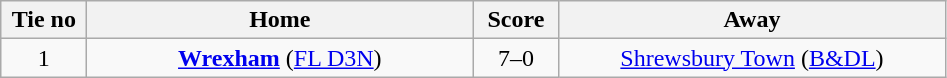<table class="wikitable" style="text-align:center">
<tr>
<th width=50>Tie no</th>
<th width=250>Home</th>
<th width=50>Score</th>
<th width=250>Away</th>
</tr>
<tr>
<td>1</td>
<td><strong><a href='#'>Wrexham</a></strong> (<a href='#'>FL D3N</a>)</td>
<td>7–0</td>
<td><a href='#'>Shrewsbury Town</a> (<a href='#'>B&DL</a>)</td>
</tr>
</table>
